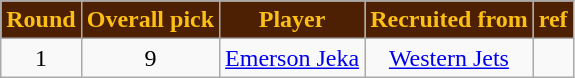<table class="wikitable" style="text-align:center">
<tr>
<th style="background:#4D2004; color:#FBBF15">Round</th>
<th style="background:#4D2004; color:#FBBF15">Overall pick</th>
<th style="background:#4D2004; color:#FBBF15">Player</th>
<th style="background:#4D2004; color:#FBBF15">Recruited from</th>
<th style="background:#4D2004; color:#FBBF15">ref</th>
</tr>
<tr>
<td>1</td>
<td>9</td>
<td><a href='#'>Emerson Jeka</a></td>
<td><a href='#'>Western Jets</a></td>
<td></td>
</tr>
</table>
